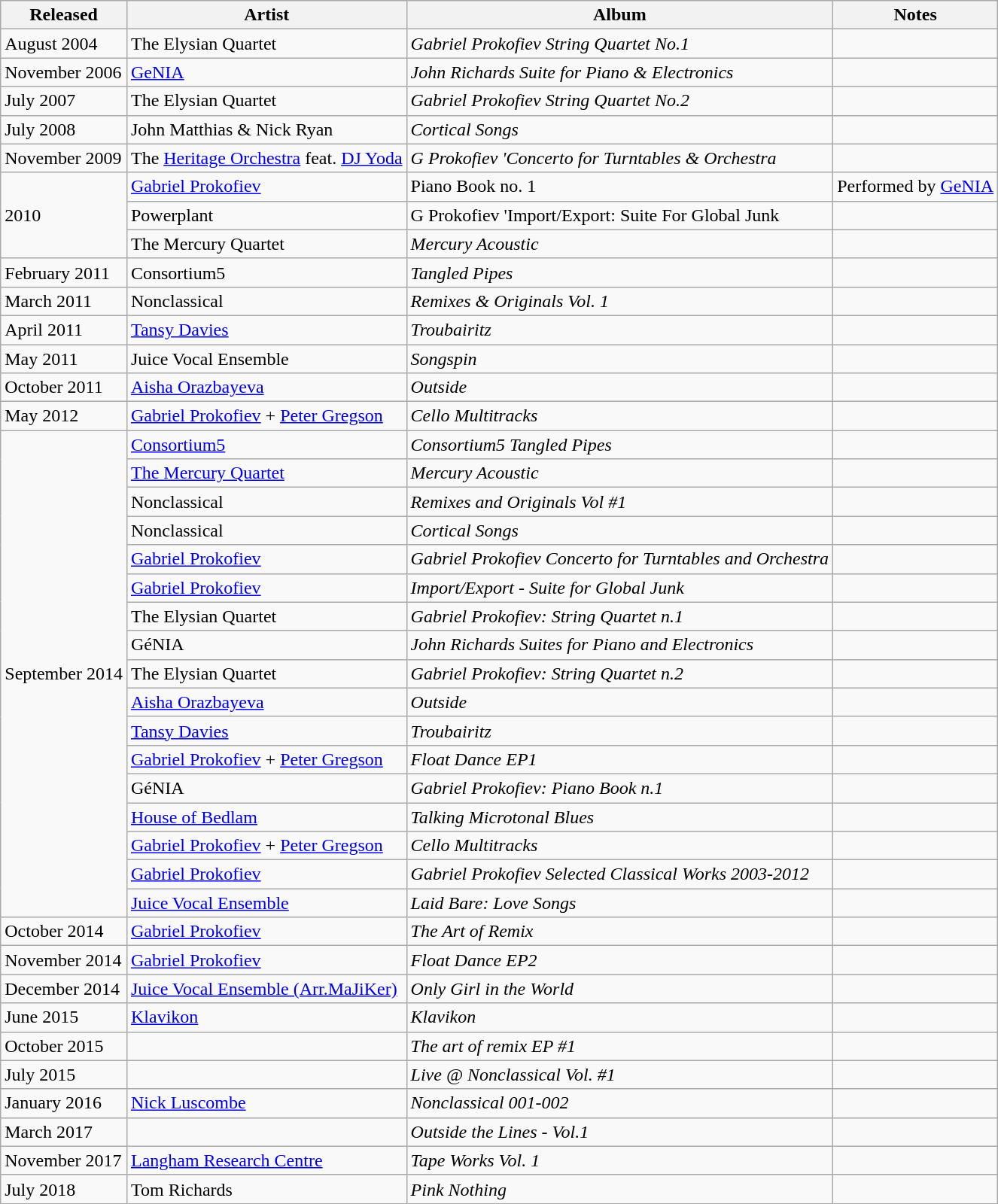<table class="wikitable sortable">
<tr>
<th>Released</th>
<th class="unsortable">Artist</th>
<th class="unsortable">Album</th>
<th class="unsortable">Notes</th>
</tr>
<tr>
<td>August 2004</td>
<td>The Elysian Quartet</td>
<td><em>Gabriel Prokofiev String Quartet No.1</em></td>
<td></td>
</tr>
<tr>
<td>November 2006</td>
<td><a href='#'>GeNIA</a></td>
<td><em>John Richards Suite for Piano & Electronics</em></td>
<td></td>
</tr>
<tr>
<td>July 2007</td>
<td>The Elysian Quartet</td>
<td><em>Gabriel Prokofiev String Quartet No.2</em></td>
<td></td>
</tr>
<tr>
<td>July 2008</td>
<td>John Matthias & Nick Ryan</td>
<td><em>Cortical Songs</em></td>
<td></td>
</tr>
<tr>
<td>November 2009</td>
<td>The <a href='#'>Heritage Orchestra</a> feat. <a href='#'>DJ Yoda</a></td>
<td><em>G Prokofiev 'Concerto for Turntables & Orchestra<strong></td>
<td></td>
</tr>
<tr>
<td rowspan="3">2010</td>
<td><a href='#'>Gabriel Prokofiev</a></td>
<td></em>Piano Book no. 1<em></td>
<td>Performed by <a href='#'>GeNIA</a></td>
</tr>
<tr>
<td>Powerplant</td>
<td></em>G Prokofiev 'Import/Export: Suite For Global Junk</strong></td>
<td></td>
</tr>
<tr>
<td>The Mercury Quartet</td>
<td><em>Mercury Acoustic</em></td>
<td></td>
</tr>
<tr>
<td>February 2011</td>
<td>Consortium5</td>
<td><em>Tangled Pipes</em></td>
<td></td>
</tr>
<tr>
<td>March 2011</td>
<td>Nonclassical</td>
<td><em>Remixes & Originals Vol. 1</em></td>
<td></td>
</tr>
<tr>
<td>April 2011</td>
<td><a href='#'>Tansy Davies</a></td>
<td><em>Troubairitz</em></td>
<td></td>
</tr>
<tr>
<td>May 2011</td>
<td>Juice Vocal Ensemble</td>
<td><em>Songspin</em></td>
<td></td>
</tr>
<tr>
<td>October 2011</td>
<td><a href='#'>Aisha Orazbayeva</a></td>
<td><em>Outside</em></td>
<td></td>
</tr>
<tr>
<td>May 2012</td>
<td><a href='#'>Gabriel Prokofiev</a> + <a href='#'>Peter Gregson</a></td>
<td><em>Cello Multitracks</em></td>
<td></td>
</tr>
<tr>
<td rowspan="17">September 2014</td>
<td><a href='#'>Consortium5</a></td>
<td><em>Consortium5 Tangled Pipes</em></td>
<td></td>
</tr>
<tr>
<td><a href='#'>The Mercury Quartet</a></td>
<td><em>Mercury Acoustic</em></td>
<td></td>
</tr>
<tr>
<td>Nonclassical</td>
<td><em>Remixes and Originals Vol #1</em></td>
<td></td>
</tr>
<tr>
<td>Nonclassical</td>
<td><em>Cortical Songs</em></td>
<td></td>
</tr>
<tr>
<td><a href='#'>Gabriel Prokofiev</a></td>
<td><em>Gabriel Prokofiev Concerto for Turntables and Orchestra</em></td>
<td></td>
</tr>
<tr>
<td><a href='#'>Gabriel Prokofiev</a></td>
<td><em>Import/Export - Suite for Global Junk</em></td>
<td></td>
</tr>
<tr>
<td>The Elysian Quartet</td>
<td><em>Gabriel Prokofiev: String Quartet n.1</em></td>
<td></td>
</tr>
<tr>
<td>GéNIA</td>
<td><em>John Richards Suites for Piano and Electronics</em></td>
<td></td>
</tr>
<tr>
<td>The Elysian Quartet</td>
<td><em>Gabriel Prokofiev: String Quartet n.2</em></td>
<td></td>
</tr>
<tr>
<td><a href='#'>Aisha Orazbayeva</a></td>
<td><em>Outside</em></td>
<td></td>
</tr>
<tr>
<td><a href='#'>Tansy Davies</a></td>
<td><em>Troubairitz</em></td>
<td></td>
</tr>
<tr>
<td><a href='#'>Gabriel Prokofiev</a> + <a href='#'>Peter Gregson</a></td>
<td><em>Float Dance EP1</em></td>
<td></td>
</tr>
<tr>
<td>GéNIA</td>
<td><em>Gabriel Prokofiev: Piano Book n.1</em></td>
<td></td>
</tr>
<tr>
<td><a href='#'>House of Bedlam</a></td>
<td><em>Talking Microtonal Blues</em></td>
<td></td>
</tr>
<tr>
<td><a href='#'>Gabriel Prokofiev</a> + <a href='#'>Peter Gregson</a></td>
<td><em>Cello Multitracks</em></td>
<td></td>
</tr>
<tr>
<td><a href='#'>Gabriel Prokofiev</a></td>
<td><em>Gabriel Prokofiev Selected Classical Works 2003-2012</em></td>
<td></td>
</tr>
<tr>
<td><a href='#'>Juice Vocal Ensemble</a></td>
<td><em>Laid Bare: Love Songs</em></td>
<td></td>
</tr>
<tr>
<td>October 2014</td>
<td><a href='#'>Gabriel Prokofiev</a></td>
<td><em>The Art of Remix</em></td>
<td></td>
</tr>
<tr>
<td>November 2014</td>
<td><a href='#'>Gabriel Prokofiev</a></td>
<td><em>Float Dance EP2</em></td>
<td></td>
</tr>
<tr>
<td>December 2014</td>
<td><a href='#'>Juice Vocal Ensemble (Arr.MaJiKer)</a></td>
<td><em>Only Girl in the World</em></td>
<td></td>
</tr>
<tr>
<td>June 2015</td>
<td><a href='#'>Klavikon</a></td>
<td><em>Klavikon</em></td>
<td></td>
</tr>
<tr>
<td>October 2015</td>
<td></td>
<td><em>The art of remix EP #1</em></td>
<td></td>
</tr>
<tr>
<td>July 2015</td>
<td></td>
<td><em>Live @ Nonclassical Vol. #1</em></td>
<td></td>
</tr>
<tr>
<td>January 2016</td>
<td><a href='#'>Nick Luscombe</a></td>
<td><em>Nonclassical 001-002</em></td>
<td></td>
</tr>
<tr>
<td>March 2017</td>
<td></td>
<td><em>Outside the Lines - Vol.1</em></td>
<td></td>
</tr>
<tr>
<td>November 2017</td>
<td><a href='#'>Langham Research Centre</a></td>
<td><em>Tape Works Vol. 1</em></td>
<td></td>
</tr>
<tr>
<td>July 2018</td>
<td>Tom Richards</td>
<td><em>Pink Nothing</em></td>
</tr>
</table>
